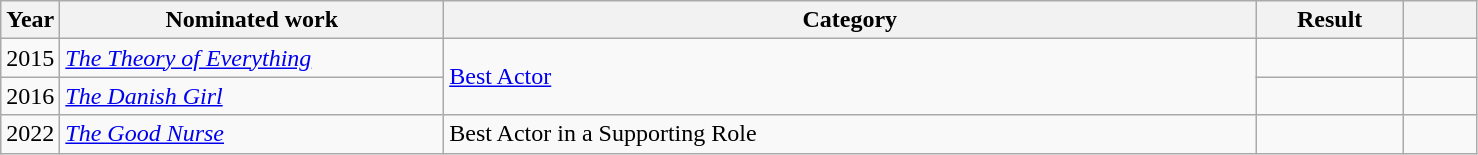<table class=wikitable>
<tr>
<th width=4%>Year</th>
<th width=26%>Nominated work</th>
<th width=55%>Category</th>
<th width=10%>Result</th>
<th width=5%></th>
</tr>
<tr>
<td>2015</td>
<td><em><a href='#'>The Theory of Everything</a></em></td>
<td rowspan="2"><a href='#'>Best Actor</a></td>
<td></td>
<td></td>
</tr>
<tr>
<td>2016</td>
<td><em><a href='#'>The Danish Girl</a></em></td>
<td></td>
<td></td>
</tr>
<tr>
<td>2022</td>
<td><em><a href='#'>The Good Nurse</a></em></td>
<td>Best Actor in a Supporting Role</td>
<td></td>
<td></td>
</tr>
</table>
